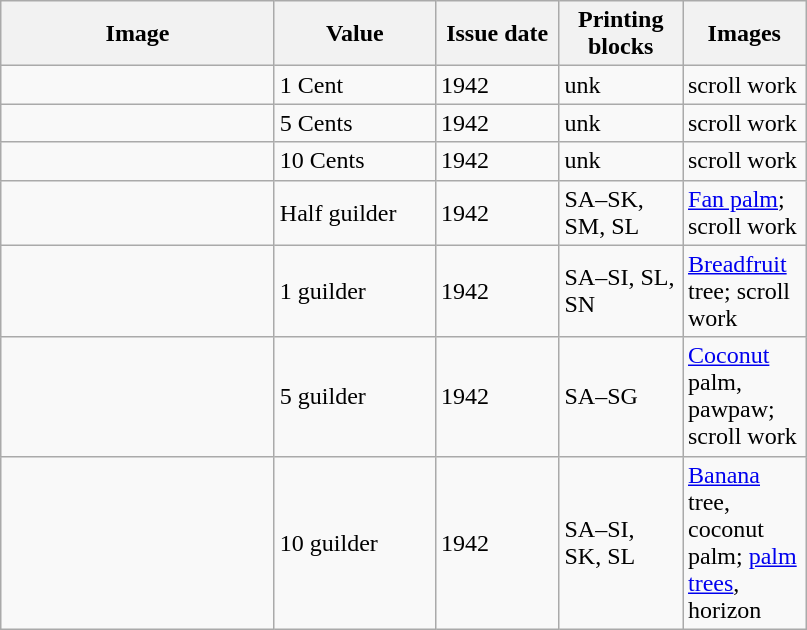<table class="wikitable">
<tr>
<th scope="col" style="width:175px;">Image</th>
<th scope="col" style="width:100px; ">Value</th>
<th scope="col" style="width:75px;">Issue date</th>
<th scope="col" style="width:75px;">Printing blocks</th>
<th scope="col" style="width:75px;">Images</th>
</tr>
<tr>
<td></td>
<td>1 Cent</td>
<td>1942</td>
<td>unk</td>
<td>scroll work</td>
</tr>
<tr>
<td></td>
<td>5 Cents</td>
<td>1942</td>
<td>unk</td>
<td>scroll work</td>
</tr>
<tr>
<td></td>
<td>10 Cents</td>
<td>1942</td>
<td>unk</td>
<td>scroll work</td>
</tr>
<tr>
<td></td>
<td>Half guilder</td>
<td>1942</td>
<td>SA–SK, SM, SL</td>
<td><a href='#'>Fan palm</a>; scroll work</td>
</tr>
<tr>
<td></td>
<td>1 guilder</td>
<td>1942</td>
<td>SA–SI, SL, SN</td>
<td><a href='#'>Breadfruit</a> tree; scroll work</td>
</tr>
<tr>
<td></td>
<td>5 guilder</td>
<td>1942</td>
<td>SA–SG</td>
<td><a href='#'>Coconut</a> palm, pawpaw; scroll work</td>
</tr>
<tr>
<td></td>
<td>10 guilder</td>
<td>1942</td>
<td>SA–SI, SK, SL</td>
<td><a href='#'>Banana</a> tree, coconut palm; <a href='#'>palm trees</a>, horizon</td>
</tr>
</table>
